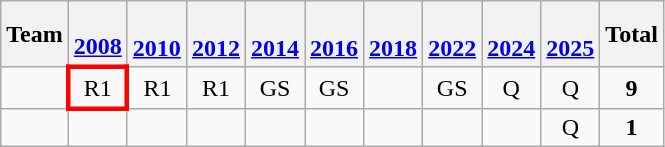<table class="wikitable" style="text-align:center">
<tr>
<th>Team</th>
<th><br><a href='#'>2008</a></th>
<th><br><a href='#'>2010</a></th>
<th><br><a href='#'>2012</a></th>
<th><br> <a href='#'>2014</a></th>
<th><br><a href='#'>2016</a></th>
<th><br><a href='#'>2018</a></th>
<th><br> <a href='#'>2022</a></th>
<th><br> <a href='#'>2024</a></th>
<th><br><a href='#'>2025</a></th>
<th>Total</th>
</tr>
<tr>
<td align=left></td>
<td style="border: 3px solid red">R1</td>
<td>R1</td>
<td>R1</td>
<td>GS</td>
<td>GS</td>
<td></td>
<td>GS</td>
<td>Q</td>
<td>Q</td>
<td><strong>9</strong></td>
</tr>
<tr>
<td align=left></td>
<td></td>
<td></td>
<td></td>
<td></td>
<td></td>
<td></td>
<td></td>
<td></td>
<td>Q</td>
<td><strong>1</strong></td>
</tr>
</table>
